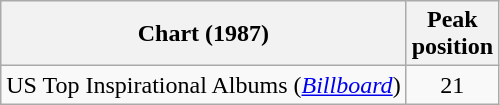<table class="wikitable">
<tr>
<th>Chart (1987)</th>
<th>Peak<br>position</th>
</tr>
<tr>
<td>US Top Inspirational Albums (<em><a href='#'>Billboard</a></em>)</td>
<td style="text-align:center;">21</td>
</tr>
</table>
